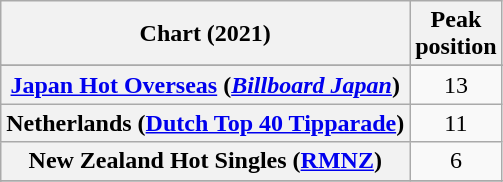<table class="wikitable sortable plainrowheaders" style="text-align:center">
<tr>
<th>Chart (2021)</th>
<th>Peak<br>position</th>
</tr>
<tr>
</tr>
<tr>
</tr>
<tr>
</tr>
<tr>
<th scope="row"><a href='#'>Japan Hot Overseas</a> (<em><a href='#'>Billboard Japan</a></em>)</th>
<td>13</td>
</tr>
<tr>
<th scope="row">Netherlands (<a href='#'>Dutch Top 40 Tipparade</a>)</th>
<td>11</td>
</tr>
<tr>
<th scope="row">New Zealand Hot Singles (<a href='#'>RMNZ</a>)</th>
<td>6</td>
</tr>
<tr>
</tr>
<tr>
</tr>
</table>
